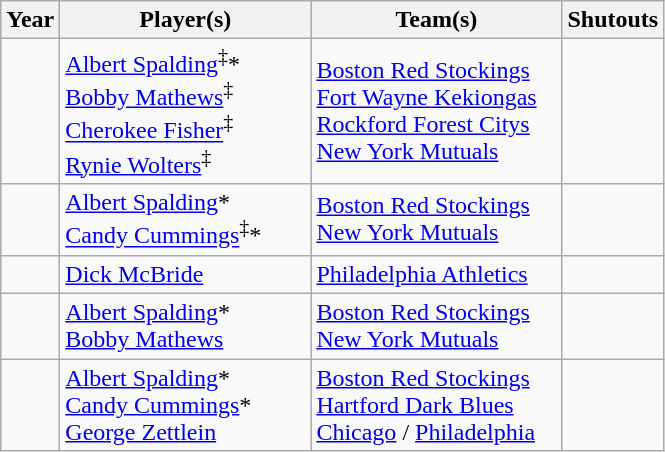<table class="wikitable sortable">
<tr>
<th>Year</th>
<th>Player(s)</th>
<th>Team(s)</th>
<th>Shutouts</th>
</tr>
<tr>
<td></td>
<td width = "160px"><a href='#'>Albert Spalding</a><sup>‡</sup>*<br><a href='#'>Bobby Mathews</a><sup>‡</sup><br><a href='#'>Cherokee Fisher</a><sup>‡</sup><br><a href='#'>Rynie Wolters</a><sup>‡</sup></td>
<td width = "160px"><a href='#'>Boston Red Stockings</a><br><a href='#'>Fort Wayne Kekiongas</a><br><a href='#'>Rockford Forest Citys</a><br><a href='#'>New York Mutuals</a></td>
<td></td>
</tr>
<tr>
<td></td>
<td><a href='#'>Albert Spalding</a>*<br><a href='#'>Candy Cummings</a><sup>‡</sup>*</td>
<td><a href='#'>Boston Red Stockings</a><br><a href='#'>New York Mutuals</a></td>
<td></td>
</tr>
<tr>
<td></td>
<td><a href='#'>Dick McBride</a></td>
<td><a href='#'>Philadelphia Athletics</a></td>
<td></td>
</tr>
<tr>
<td></td>
<td><a href='#'>Albert Spalding</a>*<br><a href='#'>Bobby Mathews</a></td>
<td><a href='#'>Boston Red Stockings</a><br><a href='#'>New York Mutuals</a></td>
<td></td>
</tr>
<tr>
<td></td>
<td><a href='#'>Albert Spalding</a>*<br><a href='#'>Candy Cummings</a>*<br><a href='#'>George Zettlein</a></td>
<td><a href='#'>Boston Red Stockings</a><br><a href='#'>Hartford Dark Blues</a><br><a href='#'>Chicago</a> / <a href='#'>Philadelphia</a></td>
<td></td>
</tr>
</table>
